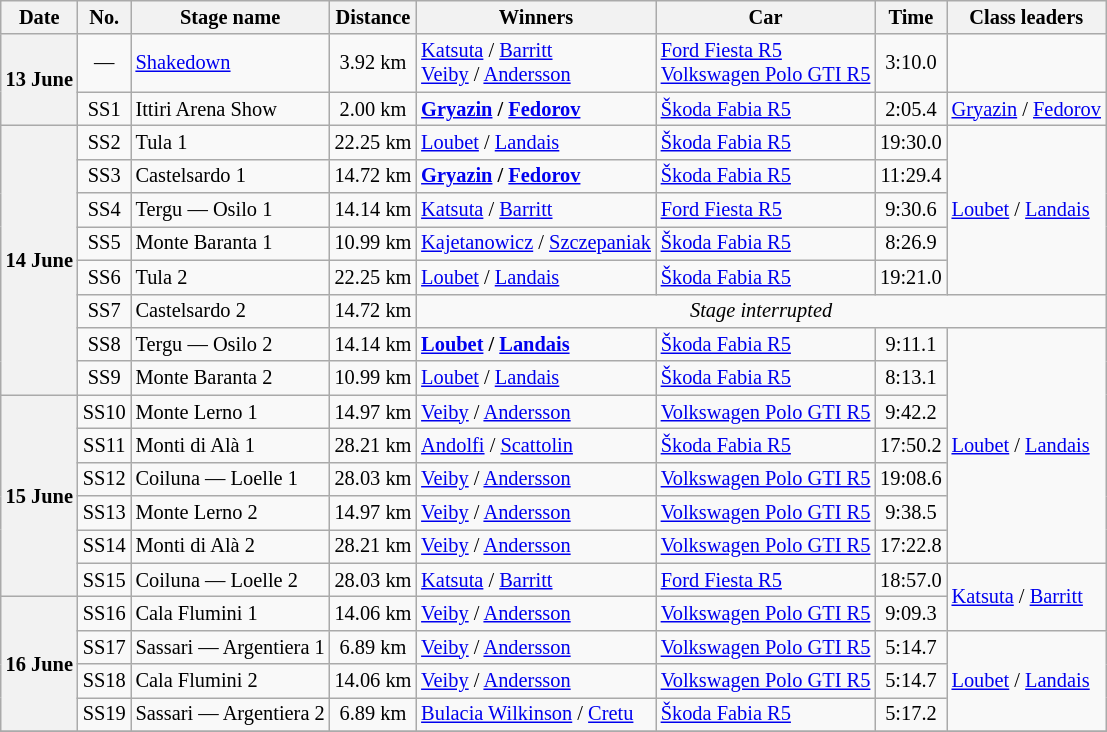<table class="wikitable" style="font-size: 85%;">
<tr>
<th>Date</th>
<th>No.</th>
<th>Stage name</th>
<th>Distance</th>
<th>Winners</th>
<th>Car</th>
<th>Time</th>
<th>Class leaders</th>
</tr>
<tr>
<th nowrap rowspan="2">13 June</th>
<td align="center">—</td>
<td><a href='#'>Shakedown</a></td>
<td align="center">3.92 km</td>
<td><a href='#'>Katsuta</a> / <a href='#'>Barritt</a><br><a href='#'>Veiby</a> / <a href='#'>Andersson</a></td>
<td nowrap><a href='#'>Ford Fiesta R5</a><br><a href='#'>Volkswagen Polo GTI R5</a></td>
<td align="center">3:10.0</td>
<td></td>
</tr>
<tr>
<td align="center">SS1</td>
<td>Ittiri Arena Show</td>
<td align="center">2.00 km</td>
<td><strong><a href='#'>Gryazin</a> / <a href='#'>Fedorov</a></strong></td>
<td><a href='#'>Škoda Fabia R5</a></td>
<td align="center">2:05.4</td>
<td nowrap><a href='#'>Gryazin</a> / <a href='#'>Fedorov</a></td>
</tr>
<tr>
<th rowspan="8">14 June</th>
<td align="center">SS2</td>
<td>Tula 1</td>
<td align="center">22.25 km</td>
<td><a href='#'>Loubet</a> / <a href='#'>Landais</a></td>
<td><a href='#'>Škoda Fabia R5</a></td>
<td align="center">19:30.0</td>
<td rowspan="5"><a href='#'>Loubet</a> / <a href='#'>Landais</a></td>
</tr>
<tr>
<td align="center">SS3</td>
<td>Castelsardo 1</td>
<td align="center">14.72 km</td>
<td><strong><a href='#'>Gryazin</a> / <a href='#'>Fedorov</a></strong></td>
<td><a href='#'>Škoda Fabia R5</a></td>
<td align="center">11:29.4</td>
</tr>
<tr>
<td align="center">SS4</td>
<td>Tergu — Osilo 1</td>
<td align="center">14.14 km</td>
<td><a href='#'>Katsuta</a> / <a href='#'>Barritt</a></td>
<td><a href='#'>Ford Fiesta R5</a></td>
<td align="center">9:30.6</td>
</tr>
<tr>
<td align="center">SS5</td>
<td>Monte Baranta 1</td>
<td align="center">10.99 km</td>
<td nowrap><a href='#'>Kajetanowicz</a> / <a href='#'>Szczepaniak</a></td>
<td><a href='#'>Škoda Fabia R5</a></td>
<td align="center">8:26.9</td>
</tr>
<tr>
<td align="center">SS6</td>
<td>Tula 2</td>
<td align="center">22.25 km</td>
<td><a href='#'>Loubet</a> / <a href='#'>Landais</a></td>
<td><a href='#'>Škoda Fabia R5</a></td>
<td align="center">19:21.0</td>
</tr>
<tr>
<td align="center">SS7</td>
<td>Castelsardo 2</td>
<td align="center">14.72 km</td>
<td colspan="4" align="center"><em>Stage interrupted</em></td>
</tr>
<tr>
<td align="center">SS8</td>
<td>Tergu — Osilo 2</td>
<td align="center">14.14 km</td>
<td><strong><a href='#'>Loubet</a> / <a href='#'>Landais</a></strong></td>
<td><a href='#'>Škoda Fabia R5</a></td>
<td align="center">9:11.1</td>
<td rowspan="7"><a href='#'>Loubet</a> / <a href='#'>Landais</a></td>
</tr>
<tr>
<td align="center">SS9</td>
<td>Monte Baranta 2</td>
<td align="center">10.99 km</td>
<td><a href='#'>Loubet</a> / <a href='#'>Landais</a></td>
<td><a href='#'>Škoda Fabia R5</a></td>
<td align="center">8:13.1</td>
</tr>
<tr>
<th rowspan="6">15 June</th>
<td align="center">SS10</td>
<td>Monte Lerno 1</td>
<td align="center">14.97 km</td>
<td><a href='#'>Veiby</a> / <a href='#'>Andersson</a></td>
<td><a href='#'>Volkswagen Polo GTI R5</a></td>
<td align="center">9:42.2</td>
</tr>
<tr>
<td align="center">SS11</td>
<td>Monti di Alà 1</td>
<td align="center">28.21 km</td>
<td><a href='#'>Andolfi</a> / <a href='#'>Scattolin</a></td>
<td><a href='#'>Škoda Fabia R5</a></td>
<td align="center">17:50.2</td>
</tr>
<tr>
<td align="center">SS12</td>
<td>Coiluna — Loelle 1</td>
<td align="center">28.03 km</td>
<td><a href='#'>Veiby</a> / <a href='#'>Andersson</a></td>
<td><a href='#'>Volkswagen Polo GTI R5</a></td>
<td align="center">19:08.6</td>
</tr>
<tr>
<td align="center">SS13</td>
<td>Monte Lerno 2</td>
<td align="center">14.97 km</td>
<td><a href='#'>Veiby</a> / <a href='#'>Andersson</a></td>
<td><a href='#'>Volkswagen Polo GTI R5</a></td>
<td align="center">9:38.5</td>
</tr>
<tr>
<td align="center">SS14</td>
<td>Monti di Alà 2</td>
<td align="center">28.21 km</td>
<td><a href='#'>Veiby</a> / <a href='#'>Andersson</a></td>
<td><a href='#'>Volkswagen Polo GTI R5</a></td>
<td align="center">17:22.8</td>
</tr>
<tr>
<td align="center">SS15</td>
<td>Coiluna — Loelle 2</td>
<td align="center">28.03 km</td>
<td><a href='#'>Katsuta</a> / <a href='#'>Barritt</a></td>
<td><a href='#'>Ford Fiesta R5</a></td>
<td align="center">18:57.0</td>
<td rowspan="2"><a href='#'>Katsuta</a> / <a href='#'>Barritt</a></td>
</tr>
<tr>
<th rowspan="4">16 June</th>
<td align="center">SS16</td>
<td>Cala Flumini 1</td>
<td align="center">14.06 km</td>
<td><a href='#'>Veiby</a> / <a href='#'>Andersson</a></td>
<td><a href='#'>Volkswagen Polo GTI R5</a></td>
<td align="center">9:09.3</td>
</tr>
<tr>
<td align="center">SS17</td>
<td>Sassari — Argentiera 1</td>
<td align="center">6.89 km</td>
<td><a href='#'>Veiby</a> / <a href='#'>Andersson</a></td>
<td><a href='#'>Volkswagen Polo GTI R5</a></td>
<td align="center">5:14.7</td>
<td rowspan="3"><a href='#'>Loubet</a> / <a href='#'>Landais</a></td>
</tr>
<tr>
<td align="center">SS18</td>
<td>Cala Flumini 2</td>
<td align="center">14.06 km</td>
<td><a href='#'>Veiby</a> / <a href='#'>Andersson</a></td>
<td><a href='#'>Volkswagen Polo GTI R5</a></td>
<td align="center">5:14.7</td>
</tr>
<tr>
<td align="center">SS19</td>
<td nowrap>Sassari — Argentiera 2</td>
<td align="center">6.89 km</td>
<td><a href='#'>Bulacia Wilkinson</a> / <a href='#'>Cretu</a></td>
<td><a href='#'>Škoda Fabia R5</a></td>
<td align="center">5:17.2</td>
</tr>
<tr>
</tr>
</table>
